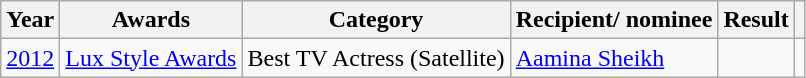<table class="wikitable plainrowheaders">
<tr>
<th>Year</th>
<th>Awards</th>
<th>Category</th>
<th>Recipient/ nominee</th>
<th>Result</th>
<th></th>
</tr>
<tr>
<td><a href='#'>2012</a></td>
<td><a href='#'>Lux Style Awards</a></td>
<td>Best TV Actress (Satellite)</td>
<td><a href='#'>Aamina Sheikh</a></td>
<td></td>
<td></td>
</tr>
</table>
